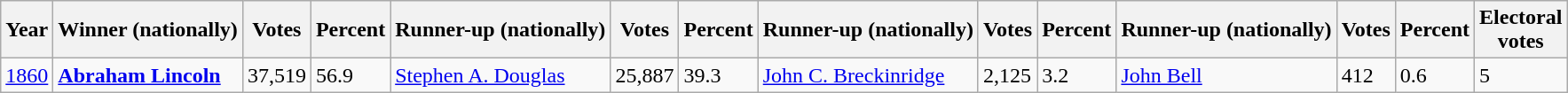<table class="wikitable sortable">
<tr>
<th data-sort-type="number">Year</th>
<th>Winner (nationally)</th>
<th data-sort-type="number">Votes</th>
<th data-sort-type="number">Percent</th>
<th>Runner-up (nationally)</th>
<th data-sort-type="number">Votes</th>
<th data-sort-type="number">Percent</th>
<th>Runner-up (nationally)</th>
<th data-sort-type="number">Votes</th>
<th data-sort-type="number">Percent</th>
<th>Runner-up (nationally)</th>
<th data-sort-type="number">Votes</th>
<th data-sort-type="number">Percent</th>
<th data-sort-type="number">Electoral<br>votes</th>
</tr>
<tr>
<td style"text-align:left"><a href='#'>1860</a></td>
<td><strong><a href='#'>Abraham Lincoln</a></strong></td>
<td>37,519</td>
<td>56.9</td>
<td><a href='#'>Stephen A. Douglas</a></td>
<td>25,887</td>
<td>39.3</td>
<td><a href='#'>John C. Breckinridge</a></td>
<td>2,125</td>
<td>3.2</td>
<td><a href='#'>John Bell</a></td>
<td>412</td>
<td>0.6</td>
<td>5</td>
</tr>
</table>
